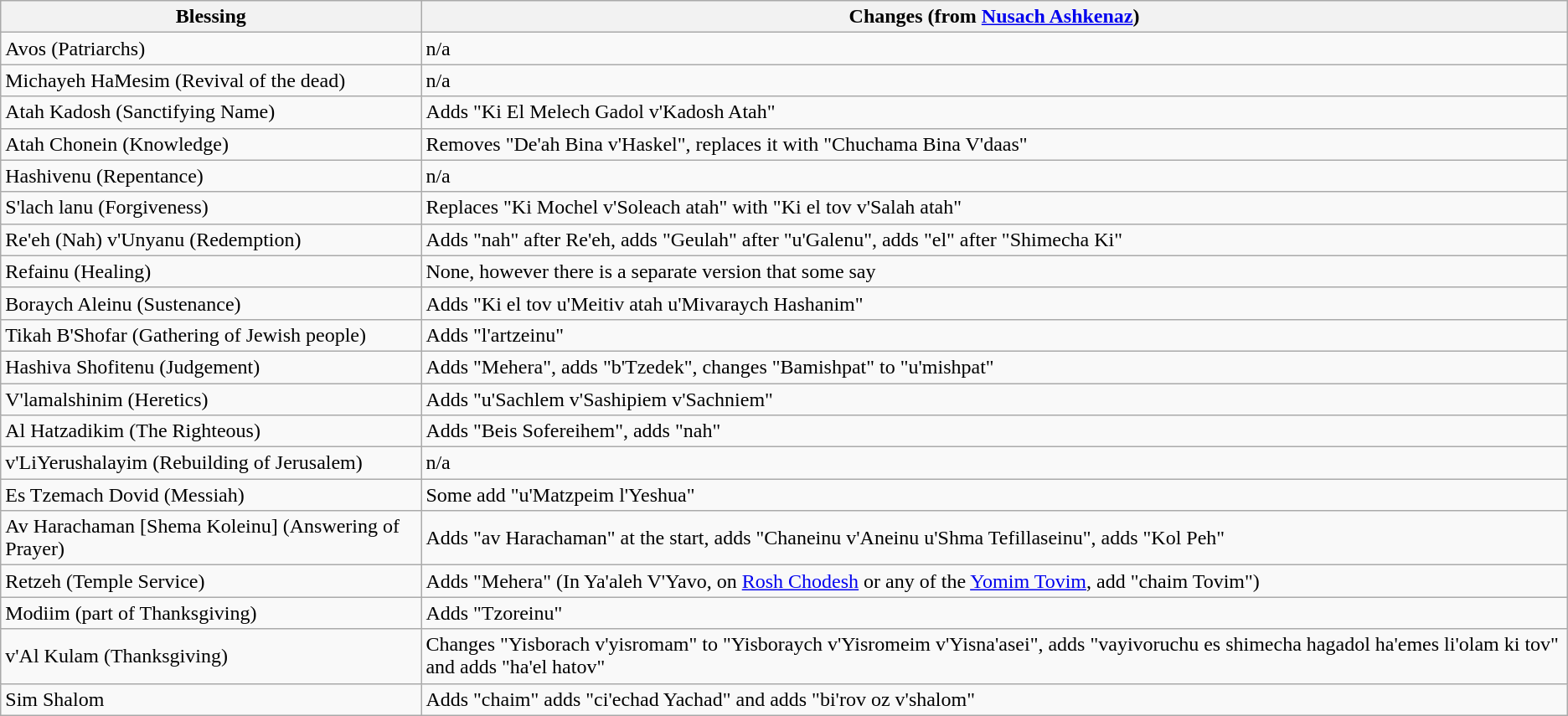<table class="wikitable">
<tr>
<th>Blessing</th>
<th>Changes (from <a href='#'>Nusach Ashkenaz</a>)</th>
</tr>
<tr>
<td>Avos (Patriarchs)</td>
<td>n/a</td>
</tr>
<tr>
<td>Michayeh HaMesim (Revival of the dead)</td>
<td>n/a</td>
</tr>
<tr>
<td>Atah Kadosh (Sanctifying Name)</td>
<td>Adds "Ki El Melech Gadol v'Kadosh Atah"</td>
</tr>
<tr>
<td>Atah Chonein (Knowledge)</td>
<td>Removes "De'ah Bina v'Haskel", replaces it with "Chuchama Bina V'daas"</td>
</tr>
<tr>
<td>Hashivenu (Repentance)</td>
<td>n/a</td>
</tr>
<tr>
<td>S'lach lanu (Forgiveness)</td>
<td>Replaces "Ki Mochel v'Soleach atah" with "Ki el tov v'Salah atah"</td>
</tr>
<tr>
<td>Re'eh (Nah) v'Unyanu (Redemption)</td>
<td>Adds "nah" after Re'eh, adds "Geulah" after "u'Galenu", adds "el" after "Shimecha Ki"</td>
</tr>
<tr>
<td>Refainu (Healing)</td>
<td>None, however there is a separate version that some say</td>
</tr>
<tr>
<td>Boraych Aleinu (Sustenance)</td>
<td>Adds "Ki el tov u'Meitiv atah u'Mivaraych Hashanim"</td>
</tr>
<tr>
<td>Tikah B'Shofar (Gathering of Jewish people)</td>
<td>Adds "l'artzeinu"</td>
</tr>
<tr>
<td>Hashiva Shofitenu (Judgement)</td>
<td>Adds "Mehera", adds "b'Tzedek", changes "Bamishpat" to "u'mishpat"</td>
</tr>
<tr>
<td>V'lamalshinim (Heretics)</td>
<td>Adds "u'Sachlem v'Sashipiem v'Sachniem"</td>
</tr>
<tr>
<td>Al Hatzadikim (The Righteous)</td>
<td>Adds "Beis Sofereihem", adds "nah"</td>
</tr>
<tr>
<td>v'LiYerushalayim (Rebuilding of Jerusalem)</td>
<td>n/a</td>
</tr>
<tr>
<td>Es Tzemach Dovid (Messiah)</td>
<td>Some add "u'Matzpeim l'Yeshua"</td>
</tr>
<tr>
<td>Av Harachaman [Shema Koleinu] (Answering of Prayer)</td>
<td>Adds "av Harachaman" at the start, adds "Chaneinu v'Aneinu u'Shma Tefillaseinu", adds "Kol Peh"</td>
</tr>
<tr>
<td>Retzeh (Temple Service)</td>
<td>Adds "Mehera" (In Ya'aleh V'Yavo, on <a href='#'>Rosh Chodesh</a> or any of the <a href='#'>Yomim Tovim</a>, add "chaim Tovim")</td>
</tr>
<tr>
<td>Modiim (part of Thanksgiving)</td>
<td>Adds "Tzoreinu"</td>
</tr>
<tr>
<td>v'Al Kulam (Thanksgiving)</td>
<td>Changes "Yisborach v'yisromam" to "Yisboraych v'Yisromeim v'Yisna'asei", adds "vayivoruchu es shimecha hagadol ha'emes li'olam ki tov" and adds "ha'el hatov"</td>
</tr>
<tr>
<td>Sim Shalom</td>
<td>Adds "chaim" adds "ci'echad Yachad" and adds "bi'rov oz v'shalom"</td>
</tr>
</table>
